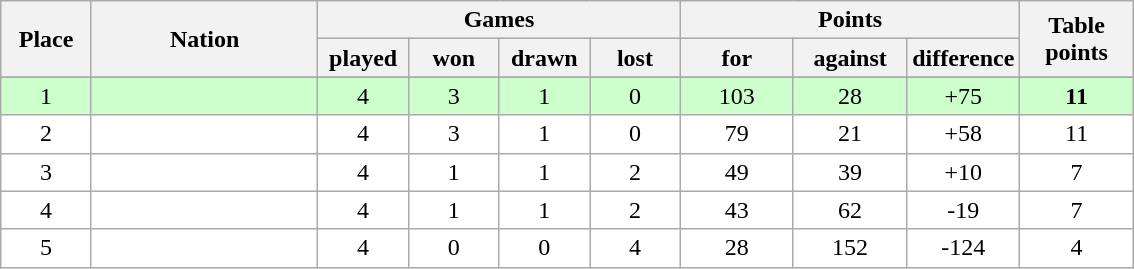<table class="wikitable">
<tr>
<th rowspan=2 width="8%">Place</th>
<th rowspan=2 width="20%">Nation</th>
<th colspan=4 width="32%">Games</th>
<th colspan=3 width="30%">Points</th>
<th rowspan=2 width="10%">Table<br>points</th>
</tr>
<tr>
<th width="8%">played</th>
<th width="8%">won</th>
<th width="8%">drawn</th>
<th width="8%">lost</th>
<th width="10%">for</th>
<th width="10%">against</th>
<th width="10%">difference</th>
</tr>
<tr>
</tr>
<tr bgcolor=#ccffcc align=center>
<td>1</td>
<td align=left><strong></strong></td>
<td>4</td>
<td>3</td>
<td>1</td>
<td>0</td>
<td>103</td>
<td>28</td>
<td>+75</td>
<td><strong>11</strong></td>
</tr>
<tr bgcolor=#ffffff align=center>
<td>2</td>
<td align=left></td>
<td>4</td>
<td>3</td>
<td>1</td>
<td>0</td>
<td>79</td>
<td>21</td>
<td>+58</td>
<td>11</td>
</tr>
<tr bgcolor=#ffffff align=center>
<td>3</td>
<td align=left></td>
<td>4</td>
<td>1</td>
<td>1</td>
<td>2</td>
<td>49</td>
<td>39</td>
<td>+10</td>
<td>7</td>
</tr>
<tr bgcolor=#ffffff align=center>
<td>4</td>
<td align=left></td>
<td>4</td>
<td>1</td>
<td>1</td>
<td>2</td>
<td>43</td>
<td>62</td>
<td>-19</td>
<td>7</td>
</tr>
<tr bgcolor=#ffffff align=center>
<td>5</td>
<td align=left></td>
<td>4</td>
<td>0</td>
<td>0</td>
<td>4</td>
<td>28</td>
<td>152</td>
<td>-124</td>
<td>4</td>
</tr>
</table>
